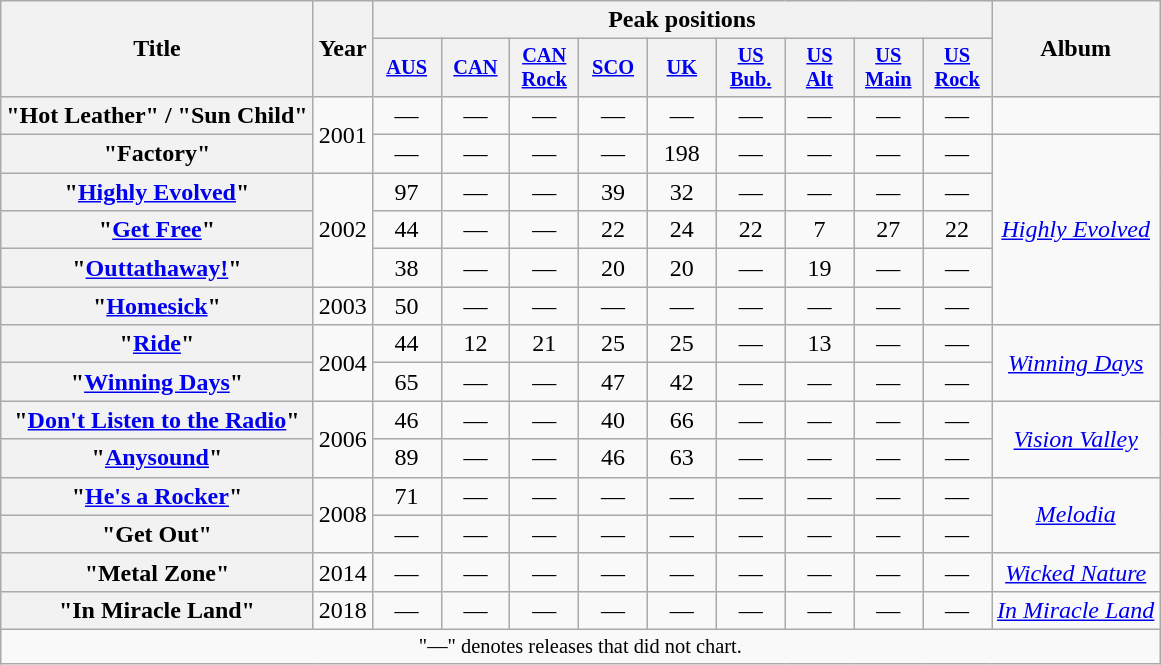<table class="wikitable plainrowheaders" style="text-align:center;">
<tr>
<th scope="col" rowspan="2">Title</th>
<th scope="col" rowspan="2">Year</th>
<th scope="col" colspan="9">Peak positions</th>
<th scope="col" rowspan="2">Album</th>
</tr>
<tr>
<th scope="col" style="width:2.9em;font-size:85%;"><a href='#'>AUS</a><br></th>
<th scope="col" style="width:2.9em;font-size:85%;"><a href='#'>CAN</a><br></th>
<th scope="col" style="width:2.9em;font-size:85%;"><a href='#'>CAN<br>Rock</a><br></th>
<th scope="col" style="width:2.9em;font-size:85%;"><a href='#'>SCO</a><br></th>
<th scope="col" style="width:2.9em;font-size:85%;"><a href='#'>UK</a><br></th>
<th scope="col" style="width:2.9em;font-size:85%;"><a href='#'>US<br>Bub.</a><br></th>
<th scope="col" style="width:2.9em;font-size:85%;"><a href='#'>US<br>Alt</a><br></th>
<th scope="col" style="width:2.9em;font-size:85%;"><a href='#'>US<br>Main</a><br></th>
<th scope="col" style="width:2.9em;font-size:85%;"><a href='#'>US<br>Rock</a><br></th>
</tr>
<tr>
<th scope="row">"Hot Leather" / "Sun Child"</th>
<td rowspan="2">2001</td>
<td>—</td>
<td>—</td>
<td>—</td>
<td>—</td>
<td>—</td>
<td>—</td>
<td>—</td>
<td>—</td>
<td>—</td>
<td></td>
</tr>
<tr>
<th scope="row">"Factory"</th>
<td>—</td>
<td>—</td>
<td>—</td>
<td>—</td>
<td>198</td>
<td>—</td>
<td>—</td>
<td>—</td>
<td>—</td>
<td rowspan="5"><em><a href='#'>Highly Evolved</a></em></td>
</tr>
<tr>
<th scope="row">"<a href='#'>Highly Evolved</a>"</th>
<td rowspan="3">2002</td>
<td>97</td>
<td>—</td>
<td>—</td>
<td>39</td>
<td>32</td>
<td>—</td>
<td>—</td>
<td>—</td>
<td>—</td>
</tr>
<tr>
<th scope="row">"<a href='#'>Get Free</a>"</th>
<td>44</td>
<td>—</td>
<td>—</td>
<td>22</td>
<td>24</td>
<td>22</td>
<td>7</td>
<td>27</td>
<td>22</td>
</tr>
<tr>
<th scope="row">"<a href='#'>Outtathaway!</a>"</th>
<td>38</td>
<td>—</td>
<td>—</td>
<td>20</td>
<td>20</td>
<td>—</td>
<td>19</td>
<td>—</td>
<td>—</td>
</tr>
<tr>
<th scope="row">"<a href='#'>Homesick</a>"</th>
<td>2003</td>
<td>50</td>
<td>—</td>
<td>—</td>
<td>—</td>
<td>—</td>
<td>—</td>
<td>—</td>
<td>—</td>
<td>—</td>
</tr>
<tr>
<th scope="row">"<a href='#'>Ride</a>"</th>
<td rowspan="2">2004</td>
<td>44</td>
<td>12</td>
<td>21</td>
<td>25</td>
<td>25</td>
<td>—</td>
<td>13</td>
<td>—</td>
<td>—</td>
<td rowspan="2"><em><a href='#'>Winning Days</a></em></td>
</tr>
<tr>
<th scope="row">"<a href='#'>Winning Days</a>"</th>
<td>65</td>
<td>—</td>
<td>—</td>
<td>47</td>
<td>42</td>
<td>—</td>
<td>—</td>
<td>—</td>
<td>—</td>
</tr>
<tr>
<th scope="row">"<a href='#'>Don't Listen to the Radio</a>"</th>
<td rowspan="2">2006</td>
<td>46</td>
<td>—</td>
<td>—</td>
<td>40</td>
<td>66</td>
<td>—</td>
<td>—</td>
<td>—</td>
<td>—</td>
<td rowspan="2"><em><a href='#'>Vision Valley</a></em></td>
</tr>
<tr>
<th scope="row">"<a href='#'>Anysound</a>"</th>
<td>89</td>
<td>—</td>
<td>—</td>
<td>46</td>
<td>63</td>
<td>—</td>
<td>—</td>
<td>—</td>
<td>—</td>
</tr>
<tr>
<th scope="row">"<a href='#'>He's a Rocker</a>"</th>
<td rowspan="2">2008</td>
<td>71</td>
<td>—</td>
<td>—</td>
<td>—</td>
<td>—</td>
<td>—</td>
<td>—</td>
<td>—</td>
<td>—</td>
<td rowspan="2"><em><a href='#'>Melodia</a></em></td>
</tr>
<tr>
<th scope="row">"Get Out"</th>
<td>—</td>
<td>—</td>
<td>—</td>
<td>—</td>
<td>—</td>
<td>—</td>
<td>—</td>
<td>—</td>
<td>—</td>
</tr>
<tr>
<th scope="row">"Metal Zone"</th>
<td>2014</td>
<td>—</td>
<td>—</td>
<td>—</td>
<td>—</td>
<td>—</td>
<td>—</td>
<td>—</td>
<td>—</td>
<td>—</td>
<td><em><a href='#'>Wicked Nature</a></em></td>
</tr>
<tr>
<th scope="row">"In Miracle Land"</th>
<td>2018</td>
<td>—</td>
<td>—</td>
<td>—</td>
<td>—</td>
<td>—</td>
<td>—</td>
<td>—</td>
<td>—</td>
<td>—</td>
<td><em><a href='#'>In Miracle Land</a></em></td>
</tr>
<tr>
<td colspan="12" align="center" style="font-size: 85%">"—" denotes releases that did not chart.</td>
</tr>
</table>
